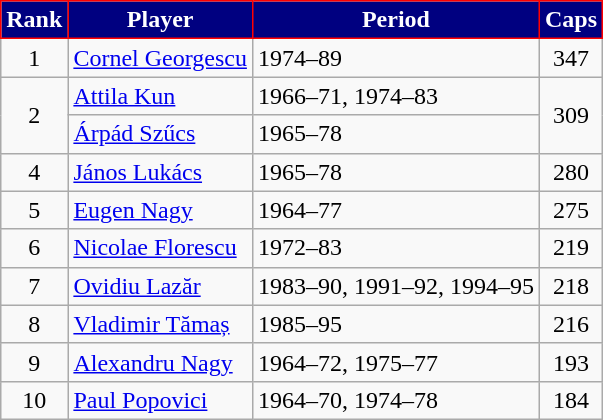<table class="wikitable">
<tr>
<th style="background:#000080;color:#FFFFFF;border:1px solid #FF0000;">Rank</th>
<th style="background:#000080;color:#FFFFFF;border:1px solid #FF0000;">Player</th>
<th style="background:#000080;color:#FFFFFF;border:1px solid #FF0000;">Period</th>
<th style="background:#000080;color:#FFFFFF;border:1px solid #FF0000;">Caps</th>
</tr>
<tr>
<td rowspan=1 align=center>1</td>
<td> <a href='#'>Cornel Georgescu</a></td>
<td>1974–89</td>
<td rowspan=1 align=center>347</td>
</tr>
<tr>
<td rowspan=2 align=center>2</td>
<td> <a href='#'>Attila Kun</a></td>
<td>1966–71, 1974–83</td>
<td rowspan=2 align=center>309</td>
</tr>
<tr>
<td> <a href='#'>Árpád Szűcs</a></td>
<td>1965–78</td>
</tr>
<tr>
<td rowspan=1 align=center>4</td>
<td> <a href='#'>János Lukács</a></td>
<td>1965–78</td>
<td rowspan=1 align=center>280</td>
</tr>
<tr>
<td rowspan=1 align=center>5</td>
<td> <a href='#'>Eugen Nagy</a></td>
<td>1964–77</td>
<td rowspan=1 align=center>275</td>
</tr>
<tr>
<td rowspan=1 align=center>6</td>
<td> <a href='#'>Nicolae Florescu</a></td>
<td>1972–83</td>
<td rowspan=1 align=center>219</td>
</tr>
<tr>
<td rowspan=1 align=center>7</td>
<td> <a href='#'>Ovidiu Lazăr</a></td>
<td>1983–90, 1991–92, 1994–95</td>
<td rowspan=1 align=center>218</td>
</tr>
<tr>
<td rowspan=1 align=center>8</td>
<td> <a href='#'>Vladimir Tămaș</a></td>
<td>1985–95</td>
<td rowspan=1 align=center>216</td>
</tr>
<tr>
<td rowspan=1 align=center>9</td>
<td> <a href='#'>Alexandru Nagy</a></td>
<td>1964–72, 1975–77</td>
<td rowspan=1 align=center>193</td>
</tr>
<tr>
<td rowspan=1 align=center>10</td>
<td> <a href='#'>Paul Popovici</a></td>
<td>1964–70, 1974–78</td>
<td rowspan=1 align=center>184</td>
</tr>
</table>
